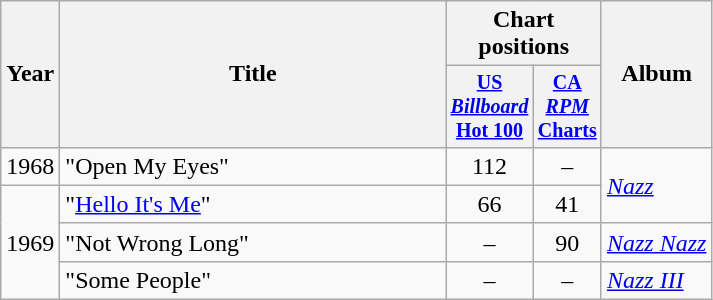<table class="wikitable" style=text-align:center;>
<tr>
<th rowspan="2">Year</th>
<th rowspan="2" style="width:250px;">Title</th>
<th colspan="2">Chart positions</th>
<th rowspan="2">Album</th>
</tr>
<tr style="font-size:smaller;">
<th width="30"><a href='#'>US <em>Billboard</em> Hot 100</a></th>
<th width="30"><a href='#'>CA <em>RPM</em> Charts</a></th>
</tr>
<tr>
<td>1968</td>
<td align=left>"Open My Eyes"</td>
<td>112</td>
<td>–</td>
<td rowspan="2" style="text-align:left;"><em><a href='#'>Nazz</a></em></td>
</tr>
<tr>
<td rowspan="3">1969</td>
<td align=left>"<a href='#'>Hello It's Me</a>"</td>
<td>66</td>
<td>41</td>
</tr>
<tr>
<td align=left>"Not Wrong Long"</td>
<td>–</td>
<td>90</td>
<td style="text-align:left;"><em><a href='#'>Nazz Nazz</a></em></td>
</tr>
<tr>
<td align=left>"Some People"</td>
<td>–</td>
<td>–</td>
<td style="text-align:left;"><em><a href='#'>Nazz III</a></em></td>
</tr>
</table>
